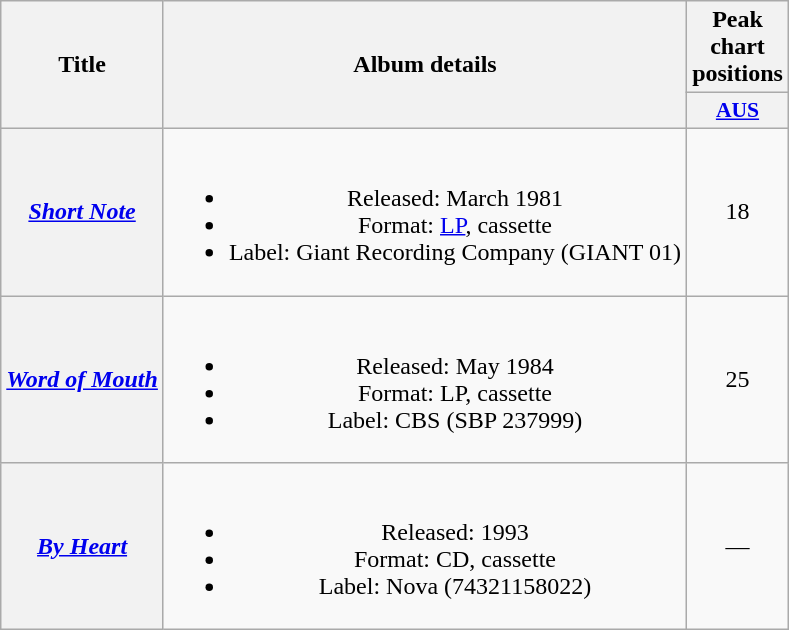<table class="wikitable plainrowheaders" style="text-align:center">
<tr>
<th scope="col" rowspan="2">Title</th>
<th scope="col" rowspan="2">Album details</th>
<th scope="col" colspan="1">Peak chart positions</th>
</tr>
<tr>
<th scope="col" style="width:3em; font-size:90%"><a href='#'>AUS</a><br></th>
</tr>
<tr>
<th scope="row"><em><a href='#'>Short Note</a></em></th>
<td><br><ul><li>Released: March 1981</li><li>Format: <a href='#'>LP</a>, cassette</li><li>Label: Giant Recording Company (GIANT 01)</li></ul></td>
<td>18</td>
</tr>
<tr>
<th scope="row"><em><a href='#'>Word of Mouth</a></em></th>
<td><br><ul><li>Released: May 1984</li><li>Format: LP, cassette</li><li>Label: CBS (SBP 237999)</li></ul></td>
<td>25</td>
</tr>
<tr>
<th scope="row"><em><a href='#'>By Heart</a></em></th>
<td><br><ul><li>Released: 1993</li><li>Format: CD, cassette</li><li>Label: Nova (74321158022)</li></ul></td>
<td>—</td>
</tr>
</table>
